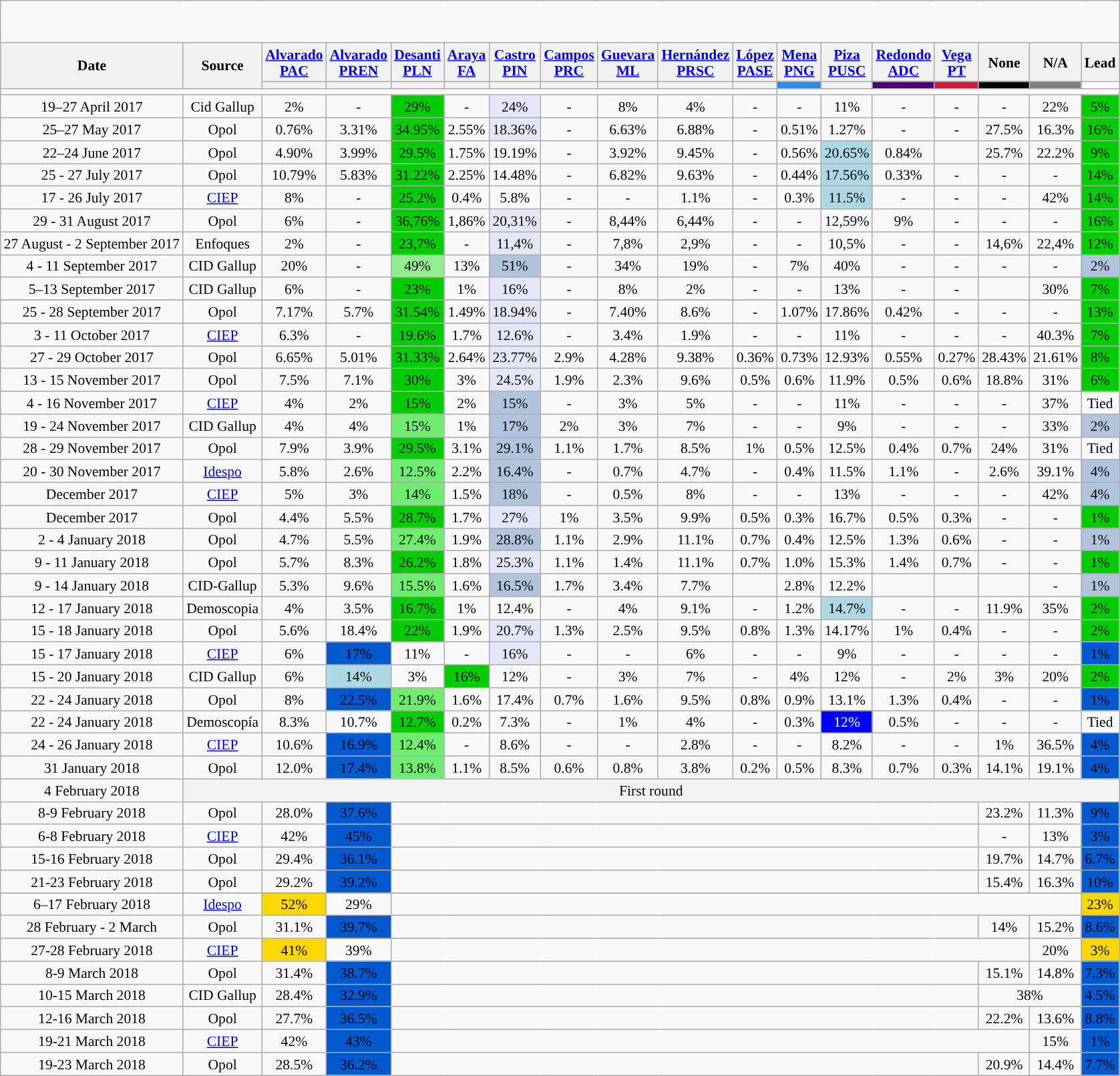<table class="wikitable" style="text-align:center; font-size:90%; line-height:16px">
<tr style="height:42px; background-color:#E9E9E9">
</tr>
<tr>
<th rowspan="2" class="unsortable">Date</th>
<th rowspan="2">Source</th>
<th><a href='#'>Alvarado</a> <br><a href='#'>PAC</a></th>
<th><a href='#'>Alvarado</a> <br><a href='#'>PREN</a></th>
<th><a href='#'>Desanti</a><br><a href='#'>PLN</a></th>
<th><a href='#'>Araya</a> <br><a href='#'>FA</a></th>
<th><a href='#'>Castro</a> <br><a href='#'>PIN</a></th>
<th><a href='#'>Campos</a><br><a href='#'>PRC</a></th>
<th><a href='#'>Guevara</a><br><a href='#'>ML</a></th>
<th><a href='#'>Hernández</a> <br><a href='#'>PRSC</a></th>
<th><a href='#'>López</a><br><a href='#'>PASE</a></th>
<th><a href='#'>Mena</a><br><a href='#'>PNG</a></th>
<th><a href='#'>Piza</a><br><a href='#'>PUSC</a></th>
<th><a href='#'>Redondo</a> <br><a href='#'>ADC</a></th>
<th><a href='#'>Vega</a> <br><a href='#'>PT</a></th>
<th>None</th>
<th>N/A</th>
<th>Lead</th>
</tr>
<tr>
<th style="color:inherit;background-color:"></th>
<th style="color:inherit;background-color:"></th>
<th style="color:inherit;background-color:"></th>
<th style="color:inherit;background-color:"></th>
<th style="color:inherit;background-color:"></th>
<th style="color:inherit;background-color:"></th>
<th style="color:inherit;background-color:"></th>
<th style="color:inherit;background-color:"></th>
<th style="color:inherit;background-color:"></th>
<th style="color:inherit;background-color:DodgerBlue"></th>
<th style="color:inherit;background-color:"></th>
<th style="color:inherit;background-color:Indigo"></th>
<th style="color:inherit;background-color:crimson"></th>
<th style="color:inherit;background-color:black"></th>
<th style="color:inherit;background-color:gray"></th>
<th style="color:inherit;background-color:white"></th>
</tr>
<tr class="sortbottom">
<td colspan="11" style="background-color:"></td>
</tr>
<tr>
<td>19–27 April 2017</td>
<td>Cid Gallup</td>
<td>2%</td>
<td>-</td>
<td align="center" style="background:#00cc00">29%</td>
<td>-</td>
<td align="center" style="background:lavender">24%</td>
<td>-</td>
<td>8%</td>
<td>4%</td>
<td>-</td>
<td>-</td>
<td>11%</td>
<td>-</td>
<td>-</td>
<td>-</td>
<td>22%</td>
<td align="center" style="background:#00cc00">5%</td>
</tr>
<tr>
<td>25–27 May 2017</td>
<td>Opol</td>
<td>0.76%</td>
<td>3.31%</td>
<td align="center" style="background:#00cc00">34.95%</td>
<td>2.55%</td>
<td align="center" style="background:lavender">18.36%</td>
<td>-</td>
<td>6.63%</td>
<td>6.88%</td>
<td>-</td>
<td>0.51%</td>
<td>1.27%</td>
<td>-</td>
<td>-</td>
<td>27.5%</td>
<td>16.3%</td>
<td align="center" style="background:#00cc00">16%</td>
</tr>
<tr>
<td>22–24 June 2017</td>
<td>Opol</td>
<td>4.90%</td>
<td>3.99%</td>
<td align="center" style="background:#00cc00">29.5%</td>
<td>1.75%</td>
<td>19.19%</td>
<td>-</td>
<td>3.92%</td>
<td>9.45%</td>
<td>-</td>
<td>0.56%</td>
<td align="center" style="background:lightblue">20.65%</td>
<td>0.84%</td>
<td></td>
<td>25.7%</td>
<td>22.2%</td>
<td align="center" style="background:#00cc00">9%</td>
</tr>
<tr>
<td>25 - 27 July 2017</td>
<td>Opol</td>
<td align="center">10.79%</td>
<td align="center">5.83%</td>
<td align="center" style="background:#00cc00">31.22%</td>
<td>2.25%</td>
<td align="center">14.48%</td>
<td align="center">-</td>
<td align="center">6.82%</td>
<td align="center">9.63%</td>
<td align="center">-</td>
<td align="center">0.44%</td>
<td align="center" style="background:lightblue">17.56%</td>
<td align="center">0.33%</td>
<td align="center">-</td>
<td align="center">-</td>
<td align="center">-</td>
<td align="center" style="background:#00cc00">14%</td>
</tr>
<tr>
<td>17 - 26 July 2017</td>
<td><a href='#'>CIEP</a></td>
<td align="center">8%</td>
<td align="center">-</td>
<td align="center" style="background:#00cc00">25.2%</td>
<td>0.4%</td>
<td align="center">5.8%</td>
<td align="center">-</td>
<td align="center">-</td>
<td align="center">1.1%</td>
<td align="center">-</td>
<td align="center">0.3%</td>
<td align="center" style="background:lightblue">11.5%</td>
<td align="center">-</td>
<td align="center">-</td>
<td align="center">-</td>
<td align="center">42%</td>
<td align="center" style="background:#00cc00">14%</td>
</tr>
<tr>
<td>29 - 31 August 2017</td>
<td>Opol</td>
<td>6%</td>
<td>-</td>
<td align="center" style="background:#00cc00">36,76%</td>
<td>1,86%</td>
<td align="center" style="background:lavender">20,31%</td>
<td>-</td>
<td>8,44%</td>
<td>6,44%</td>
<td>-</td>
<td>-</td>
<td>12,59%</td>
<td>9%</td>
<td align="center">-</td>
<td>-</td>
<td>-</td>
<td align="center" style="background:#00cc00">16%</td>
</tr>
<tr>
<td>27 August - 2 September 2017</td>
<td>Enfoques</td>
<td>2%</td>
<td>-</td>
<td align="center" style="background:#00cc00">23,7%</td>
<td>-</td>
<td align="center" style="background:lavender">11,4%</td>
<td>-</td>
<td>7,8%</td>
<td>2,9%</td>
<td>-</td>
<td>-</td>
<td>10,5%</td>
<td>-</td>
<td align="center">-</td>
<td>14,6%</td>
<td>22,4%</td>
<td align="center" style="background:#00cc00">12%</td>
</tr>
<tr>
<td>4 - 11 September 2017</td>
<td>CID Gallup</td>
<td>20%</td>
<td>-</td>
<td align="center" style="background:lightgreen">49%</td>
<td>13%</td>
<td align="center" style="background:lightsteelblue">51%</td>
<td>-</td>
<td>34%</td>
<td>19%</td>
<td>-</td>
<td>7%</td>
<td>40%</td>
<td>-</td>
<td>-</td>
<td>-</td>
<td>-</td>
<td align="center" style="background:lightsteelblue">2%</td>
</tr>
<tr>
<td>5–13 September 2017</td>
<td>CID Gallup</td>
<td>6%</td>
<td>-</td>
<td align="center" style="background:#00cc00">23%</td>
<td>1%</td>
<td align="center" style="background:lavender">16%</td>
<td>-</td>
<td>8%</td>
<td>2%</td>
<td>-</td>
<td>-</td>
<td>13%</td>
<td>-</td>
<td align="center">-</td>
<td></td>
<td>30%</td>
<td align="center" style="background:#00cc00">7%</td>
</tr>
<tr>
</tr>
<tr>
<td>25 - 28 September 2017</td>
<td>Opol</td>
<td align="center">7.17%</td>
<td align="center">5.7%</td>
<td align="center" style="background:#00cc00">31.54%</td>
<td align="center">1.49%</td>
<td align="center" style="background:lavender">18.94%</td>
<td align="center">-</td>
<td align="center">7.40%</td>
<td align="center">8.6%</td>
<td align="center">-</td>
<td align="center">1.07%</td>
<td align="center">17.86%</td>
<td align="center">0.42%</td>
<td align="center">-</td>
<td align="center">-</td>
<td align="center">-</td>
<td align="center" style="background:#00cc00">13%</td>
</tr>
<tr>
</tr>
<tr>
<td>3 - 11 October 2017</td>
<td><a href='#'>CIEP</a></td>
<td>6.3%</td>
<td>-</td>
<td align="center" style="background:#00cc00">19.6%</td>
<td>1.7%</td>
<td align="center" style="background:lavender">12.6%</td>
<td>-</td>
<td>3.4%</td>
<td>1.9%</td>
<td>-</td>
<td>-</td>
<td>11%</td>
<td>-</td>
<td>-</td>
<td>-</td>
<td>40.3%</td>
<td align="center" style="background:#00cc00">7%</td>
</tr>
<tr>
<td>27 - 29 October 2017</td>
<td>Opol</td>
<td>6.65%</td>
<td>5.01%</td>
<td align="center" style="background:#00cc00">31.33%</td>
<td>2.64%</td>
<td align="center" style="background:lavender">23.77%</td>
<td>2.9%</td>
<td>4.28%</td>
<td>9.38%</td>
<td>0.36%</td>
<td>0.73%</td>
<td>12.93%</td>
<td>0.55%</td>
<td>0.27%</td>
<td>28.43%</td>
<td>21.61%</td>
<td align="center" style="background:#00cc00">8%</td>
</tr>
<tr>
<td>13 - 15 November 2017</td>
<td>Opol</td>
<td>7.5%</td>
<td>7.1%</td>
<td align="center" style="background:#00cc00">30%</td>
<td>3%</td>
<td align="center" style="background:lavender">24.5%</td>
<td>1.9%</td>
<td>2.3%</td>
<td>9.6%</td>
<td>0.5%</td>
<td>0.6%</td>
<td>11.9%</td>
<td>0.5%</td>
<td>0.6%</td>
<td>18.8%</td>
<td>31%</td>
<td align="center" style="background:#00cc00">6%</td>
</tr>
<tr>
<td>4 - 16 November 2017</td>
<td><a href='#'>CIEP</a></td>
<td>4%</td>
<td>2%</td>
<td align="center" style="background:#00cc00">15%</td>
<td>2%</td>
<td align="center" style="background:lightsteelblue">15%</td>
<td>-</td>
<td>3%</td>
<td>5%</td>
<td>-</td>
<td>-</td>
<td>11%</td>
<td>-</td>
<td>-</td>
<td>-</td>
<td>37%</td>
<td>Tied</td>
</tr>
<tr>
<td>19 - 24 November 2017</td>
<td>CID Gallup</td>
<td>4%</td>
<td>4%</td>
<td align="center" style="background:#6fed6f">15%</td>
<td>1%</td>
<td align="center" style="background:lightsteelblue">17%</td>
<td>2%</td>
<td>3%</td>
<td>7%</td>
<td>-</td>
<td>-</td>
<td>9%</td>
<td>-</td>
<td>-</td>
<td>-</td>
<td>33%</td>
<td align="center" style="background:lightsteelblue">2%</td>
</tr>
<tr>
<td>28 - 29 November 2017</td>
<td>Opol</td>
<td>7.9%</td>
<td>3.9%</td>
<td align="center" style="background:#00cc00">29.5%</td>
<td>3.1%</td>
<td align="center" style="background:lightsteelblue">29.1%</td>
<td>1.1%</td>
<td>1.7%</td>
<td>8.5%</td>
<td>1%</td>
<td>0.5%</td>
<td>12.5%</td>
<td>0.4%</td>
<td>0.7%</td>
<td>24%</td>
<td>31%</td>
<td>Tied</td>
</tr>
<tr>
<td>20 - 30 November 2017</td>
<td><a href='#'>Idespo</a></td>
<td>5.8%</td>
<td>2.6%</td>
<td align="center" style="background:#6fed6f">12.5%</td>
<td>2.2%</td>
<td align="center" style="background:lightsteelblue">16.4%</td>
<td>-</td>
<td>0.7%</td>
<td>4.7%</td>
<td>-</td>
<td>0.4%</td>
<td>11.5%</td>
<td>1.1%</td>
<td>-</td>
<td>2.6%</td>
<td>39.1%</td>
<td align="center" style="background:lightsteelblue">4%</td>
</tr>
<tr>
<td>December 2017</td>
<td><a href='#'>CIEP</a></td>
<td>5%</td>
<td>3%</td>
<td align="center" style="background:#6fed6f">14%</td>
<td>1.5%</td>
<td align="center" style="background:lightsteelblue">18%</td>
<td>-</td>
<td>0.5%</td>
<td>8%</td>
<td>-</td>
<td>-</td>
<td>13%</td>
<td>-</td>
<td>-</td>
<td>-</td>
<td>42%</td>
<td align="center" style="background:lightsteelblue">4%</td>
</tr>
<tr>
<td>December 2017</td>
<td>Opol</td>
<td>4.4%</td>
<td>5.5%</td>
<td align="center" style="background:#00cc00">28.7%</td>
<td>1.7%</td>
<td align="center" style="background:lavender">27%</td>
<td>1%</td>
<td>3.5%</td>
<td>9.9%</td>
<td>0.5%</td>
<td>0.3%</td>
<td>16.7%</td>
<td>0.5%</td>
<td>0.3%</td>
<td>-</td>
<td>-</td>
<td align="center" style="background:#00cc00">1%</td>
</tr>
<tr>
<td>2 - 4 January 2018</td>
<td>Opol</td>
<td>4.7%</td>
<td>5.5%</td>
<td align="center" style="background:#6fed6f">27.4%</td>
<td>1.9%</td>
<td align="center" style="background:lightsteelblue">28.8%</td>
<td>1.1%</td>
<td>2.9%</td>
<td>11.1%</td>
<td>0.7%</td>
<td>0.4%</td>
<td>12.5%</td>
<td>1.3%</td>
<td>0.6%</td>
<td>-</td>
<td>-</td>
<td align="center" style="background:lightsteelblue">1%</td>
</tr>
<tr>
<td>9 - 11 January 2018</td>
<td>Opol</td>
<td>5.7%</td>
<td>8.3%</td>
<td align="center" style="background:#00cc00">26.2%</td>
<td>1.8%</td>
<td align="center" style="background:lavender">25.3%</td>
<td>1.1%</td>
<td>1.4%</td>
<td>11.1%</td>
<td>0.7%</td>
<td>1.0%</td>
<td>15.3%</td>
<td>1.4%</td>
<td>0.7%</td>
<td>-</td>
<td>-</td>
<td align="center" style="background:#00cc00">1%</td>
</tr>
<tr>
<td>9 - 14 January 2018</td>
<td>CID-Gallup</td>
<td>5.3%</td>
<td>9.6%</td>
<td align="center" style="background:#6fed6f">15.5%</td>
<td>1.6%</td>
<td align="center" style="background:lightsteelblue">16.5%</td>
<td>1.7%</td>
<td>3.4%</td>
<td>7.7%</td>
<td></td>
<td>2.8%</td>
<td>12.2%</td>
<td></td>
<td></td>
<td></td>
<td>-</td>
<td align="center" style="background:lightsteelblue">1%</td>
</tr>
<tr>
<td>12 - 17 January 2018</td>
<td>Demoscopia</td>
<td>4%</td>
<td>3.5%</td>
<td align="center" style="background:#00cc00">16.7%</td>
<td>1%</td>
<td>12.4%</td>
<td>-</td>
<td>4%</td>
<td>9.1%</td>
<td>-</td>
<td>1.2%</td>
<td align="center" style="background:lightblue">14.7%</td>
<td>-</td>
<td>-</td>
<td>11.9%</td>
<td>35%</td>
<td align="center" style="background:#00cc00">2%</td>
</tr>
<tr>
<td>15 - 18 January 2018</td>
<td>Opol</td>
<td>5.6%</td>
<td>18.4%</td>
<td align="center" style="background:#00cc00">22%</td>
<td>1.9%</td>
<td align="center" style="background:lavender">20.7%</td>
<td>1.3%</td>
<td>2.5%</td>
<td>9.5%</td>
<td>0.8%</td>
<td>1.3%</td>
<td>14.17%</td>
<td>1%</td>
<td>0.4%</td>
<td>-</td>
<td>-</td>
<td align="center" style="background:#00cc00">2%</td>
</tr>
<tr>
<td>15 - 17 January 2018</td>
<td><a href='#'>CIEP</a></td>
<td>6%</td>
<td align="center" style="background:#0059CF">17%</td>
<td>11%</td>
<td>-</td>
<td align="center" style="background:lavender">16%</td>
<td>-</td>
<td>-</td>
<td>6%</td>
<td>-</td>
<td>-</td>
<td>9%</td>
<td>-</td>
<td>-</td>
<td>-</td>
<td>-</td>
<td align="center" style="background:#0059CF">1%</td>
</tr>
<tr>
<td>15 - 20 January 2018</td>
<td>CID Gallup</td>
<td>6%</td>
<td align="center" style="background:#ADD8E6">14%</td>
<td>3%</td>
<td align="center" style="background:#00cc00">16%</td>
<td>12%</td>
<td>-</td>
<td>3%</td>
<td>7%</td>
<td>-</td>
<td>4%</td>
<td>12%</td>
<td>-</td>
<td>2%</td>
<td>3%</td>
<td>20%</td>
<td align="center" style="background:#00cc00">2%</td>
</tr>
<tr>
<td>22 - 24 January 2018</td>
<td>Opol</td>
<td>8%</td>
<td align="center" style="background:#0059CF">22.5%</td>
<td align="center" style="background:#6fed6f">21.9%</td>
<td>1.6%</td>
<td>17.4%</td>
<td>0.7%</td>
<td>1.6%</td>
<td>9.5%</td>
<td>0.8%</td>
<td>0.9%</td>
<td>13.1%</td>
<td>1.3%</td>
<td>0.4%</td>
<td>-</td>
<td>-</td>
<td align="center" style="background:#0059CF">1%</td>
</tr>
<tr>
<td>22 - 24 January 2018</td>
<td>Demoscopía</td>
<td>8.3%</td>
<td>10.7%</td>
<td align="center" style="background:#00cc00">12.7%</td>
<td>0.2%</td>
<td>7.3%</td>
<td>-</td>
<td>1%</td>
<td>4%</td>
<td>-</td>
<td>0.3%</td>
<td align="center" style="background:blue; color:white">12%</td>
<td>0.5%</td>
<td>-</td>
<td>-</td>
<td>-</td>
<td>Tied</td>
</tr>
<tr>
<td>24 - 26 January 2018</td>
<td><a href='#'>CIEP</a></td>
<td>10.6%</td>
<td align="center" style="background:#0059CF">16.9%</td>
<td align="center" style="background:#6fed6f">12.4%</td>
<td>-</td>
<td>8.6%</td>
<td>-</td>
<td>-</td>
<td>2.8%</td>
<td>-</td>
<td>-</td>
<td>8.2%</td>
<td>-</td>
<td>-</td>
<td>1%</td>
<td>36.5%</td>
<td align="center" style="background:#0059CF">4%</td>
</tr>
<tr>
<td>31 January 2018</td>
<td>Opol</td>
<td>12.0%</td>
<td align="center" style="background:#0059CF">17.4%</td>
<td align="center" style="background:#6fed6f">13.8%</td>
<td>1.1%</td>
<td>8.5%</td>
<td>0.6%</td>
<td>0.8%</td>
<td>3.8%</td>
<td>0.2%</td>
<td>0.5%</td>
<td>8.3%</td>
<td>0.7%</td>
<td>0.3%</td>
<td>14.1%</td>
<td>19.1%</td>
<td align="center" style="background:#0059CF">4%</td>
</tr>
<tr>
<td>4 February 2018</td>
<td align=center bgcolor=F4F4F4 colspan=17>First round</td>
</tr>
<tr>
<td>8-9 February 2018</td>
<td>Opol</td>
<td>28.0%</td>
<td align="center" style="background:#0059CF">37.6%</td>
<td colspan="11"></td>
<td>23.2%</td>
<td>11.3%</td>
<td align="center" style="background:#0059CF">9%</td>
</tr>
<tr>
<td>6-8 February 2018</td>
<td><a href='#'>CIEP</a></td>
<td>42%</td>
<td align="center" style="background:#0059CF">45%</td>
<td colspan="11"></td>
<td>-</td>
<td>13%</td>
<td align="center" style="background:#0059CF">3%</td>
</tr>
<tr>
<td>15-16 February 2018</td>
<td>Opol</td>
<td>29.4%</td>
<td align="center" style="background:#0059CF">36.1%</td>
<td colspan="11"></td>
<td>19.7%</td>
<td>14.7%</td>
<td align="center" style="background:#0059CF">6.7%</td>
</tr>
<tr>
<td>21-23 February 2018</td>
<td>Opol</td>
<td>29.2%</td>
<td align="center" style="background:#0059CF">39.2%</td>
<td colspan="11"></td>
<td>15.4%</td>
<td>16.3%</td>
<td align="center" style="background:#0059CF">10%</td>
</tr>
<tr>
</tr>
<tr>
<td>6–17 February 2018</td>
<td><a href='#'>Idespo</a></td>
<td align="center" style="background:gold">52%</td>
<td>29%</td>
<td colspan="13"></td>
<td align="center" style="background:gold">23%</td>
</tr>
<tr>
<td>28 February - 2 March</td>
<td>Opol</td>
<td>31.1%</td>
<td align="center" style="background:#0059CF">39.7%</td>
<td colspan="11"></td>
<td>14%</td>
<td>15.2%</td>
<td align="center" style="background:#0059CF">8.6%</td>
</tr>
<tr>
<td>27-28 February 2018</td>
<td><a href='#'>CIEP</a></td>
<td align="center" style="background:gold">41%</td>
<td>39%</td>
<td colspan="12"></td>
<td>20%</td>
<td align="center" style="background:gold">3%</td>
</tr>
<tr>
<td>8-9 March 2018</td>
<td>Opol</td>
<td>31.4%</td>
<td align="center" style="background:#0059CF">38.7%</td>
<td colspan="11"></td>
<td>15.1%</td>
<td>14.8%</td>
<td align="center" style="background:#0059CF">7.3%</td>
</tr>
<tr>
<td>10-15 March 2018</td>
<td>CID Gallup</td>
<td>28.4%</td>
<td align="center" style="background:#0059CF">32.9%</td>
<td colspan="11"></td>
<td colspan="2">38%</td>
<td align="center" style="background:#0059CF">4.5%</td>
</tr>
<tr>
<td>12-16 March 2018</td>
<td>Opol</td>
<td>27.7%</td>
<td align="center" style="background:#0059CF">36.5%</td>
<td colspan="11"></td>
<td>22.2%</td>
<td>13.6%</td>
<td align="center" style="background:#0059CF">8.8%</td>
</tr>
<tr>
<td>19-21 March 2018</td>
<td><a href='#'>CIEP</a></td>
<td>42%</td>
<td align="center" style="background:#0059CF">43%</td>
<td colspan="12"></td>
<td>15%</td>
<td align="center" style="background:#0059CF">1%</td>
</tr>
<tr>
<td>19-23 March 2018</td>
<td>Opol</td>
<td>28.5%</td>
<td align="center" style="background:#0059CF">36.2%</td>
<td colspan="11"></td>
<td>20.9%</td>
<td>14.4%</td>
<td align="center" style="background:#0059CF">7.7%</td>
</tr>
</table>
